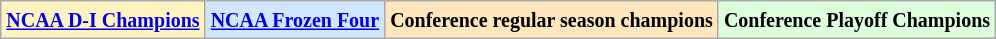<table class="wikitable">
<tr>
<td bgcolor="#FFF3BF"><small><strong><a href='#'>NCAA D-I Champions</a> </strong></small></td>
<td bgcolor="#D0E7FF"><small><strong><a href='#'>NCAA Frozen Four</a></strong></small></td>
<td bgcolor="#FFE6BD"><small><strong>Conference regular season champions</strong></small></td>
<td bgcolor="#ddffdd"><small><strong>Conference Playoff Champions</strong></small></td>
</tr>
</table>
